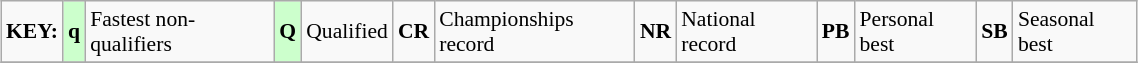<table class="wikitable" style="margin:0.5em auto; font-size:90%;position:relative;" width=60%>
<tr>
<td><strong>KEY:</strong></td>
<td bgcolor=ccffcc align=center><strong>q</strong></td>
<td>Fastest non-qualifiers</td>
<td bgcolor=ccffcc align=center><strong>Q</strong></td>
<td>Qualified</td>
<td align=center><strong>CR</strong></td>
<td>Championships record</td>
<td align=center><strong>NR</strong></td>
<td>National record</td>
<td align=center><strong>PB</strong></td>
<td>Personal best</td>
<td align=center><strong>SB</strong></td>
<td>Seasonal best</td>
</tr>
<tr>
</tr>
</table>
